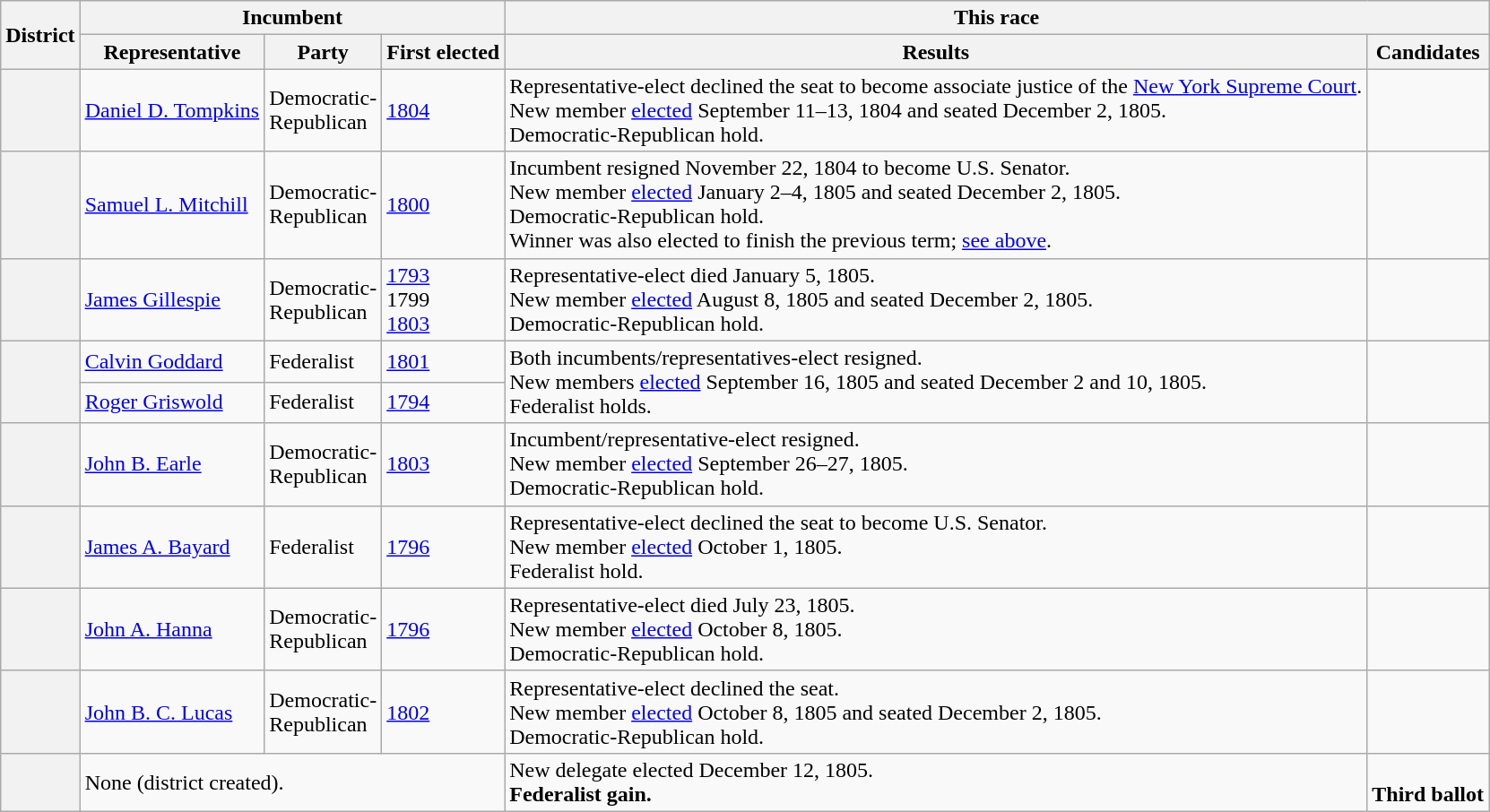<table class=wikitable>
<tr>
<th rowspan=2>District</th>
<th colspan=3>Incumbent</th>
<th colspan=2>This race</th>
</tr>
<tr>
<th>Representative</th>
<th>Party</th>
<th>First elected</th>
<th>Results</th>
<th>Candidates</th>
</tr>
<tr>
<th></th>
<td><a href='#'>Daniel D. Tompkins</a></td>
<td>Democratic-<br>Republican</td>
<td><a href='#'>1804</a></td>
<td>Representative-elect declined the seat to become associate justice of the <a href='#'>New York Supreme Court</a>.<br>New member <a href='#'>elected</a> September 11–13, 1804 and seated December 2, 1805.<br>Democratic-Republican hold.</td>
<td nowrap></td>
</tr>
<tr>
<th></th>
<td><a href='#'>Samuel L. Mitchill</a></td>
<td>Democratic-<br>Republican</td>
<td><a href='#'>1800</a></td>
<td>Incumbent resigned November 22, 1804 to become U.S. Senator.<br>New member <a href='#'>elected</a> January 2–4, 1805 and seated December 2, 1805.<br>Democratic-Republican hold.<br>Winner was also elected to finish the previous term; <a href='#'>see above</a>.</td>
<td nowrap></td>
</tr>
<tr>
<th></th>
<td><a href='#'>James Gillespie</a></td>
<td>Democratic-<br>Republican</td>
<td><a href='#'>1793</a><br>1799 <br><a href='#'>1803</a></td>
<td>Representative-elect died January 5, 1805.<br>New member <a href='#'>elected</a> August 8, 1805 and seated December 2, 1805.<br>Democratic-Republican hold.</td>
<td nowrap></td>
</tr>
<tr>
<th rowspan=2><br></th>
<td><a href='#'>Calvin Goddard</a></td>
<td>Federalist</td>
<td><a href='#'>1801 </a></td>
<td rowspan=2 >Both incumbents/<wbr>representatives-elect resigned.<br>New members <a href='#'>elected</a> September 16, 1805 and seated December 2 and 10, 1805.<br>Federalist holds.</td>
<td rowspan=2 nowrap></td>
</tr>
<tr>
<td><a href='#'>Roger Griswold</a></td>
<td>Federalist</td>
<td><a href='#'>1794</a></td>
</tr>
<tr>
<th></th>
<td><a href='#'>John B. Earle</a></td>
<td>Democratic-<br>Republican</td>
<td><a href='#'>1803</a></td>
<td>Incumbent/<wbr>representative-elect resigned.<br>New member <a href='#'>elected</a> September 26–27, 1805.<br>Democratic-Republican hold.</td>
<td nowrap></td>
</tr>
<tr>
<th></th>
<td><a href='#'>James A. Bayard</a></td>
<td>Federalist</td>
<td><a href='#'>1796</a></td>
<td>Representative-elect declined the seat to become U.S. Senator.<br>New member <a href='#'>elected</a> October 1, 1805.<br>Federalist hold.</td>
<td nowrap></td>
</tr>
<tr>
<th></th>
<td><a href='#'>John A. Hanna</a></td>
<td>Democratic-<br>Republican</td>
<td><a href='#'>1796</a></td>
<td>Representative-elect died July 23, 1805.<br>New member <a href='#'>elected</a> October 8, 1805.<br>Democratic-Republican hold.</td>
<td nowrap></td>
</tr>
<tr>
<th></th>
<td><a href='#'>John B. C. Lucas</a></td>
<td>Democratic-<br>Republican</td>
<td><a href='#'>1802</a></td>
<td>Representative-elect declined the seat.<br>New member <a href='#'>elected</a> October 8, 1805 and seated December 2, 1805.<br>Democratic-Republican hold.</td>
<td nowrap></td>
</tr>
<tr>
<th></th>
<td colspan=3>None (district created).</td>
<td>New delegate elected December 12, 1805.<br><strong>Federalist gain.</strong></td>
<td nowrap><br>
<strong>Third ballot</strong> </td>
</tr>
</table>
